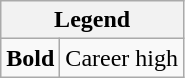<table class="wikitable mw-collapsible mw-collapsed">
<tr>
<th colspan="2">Legend</th>
</tr>
<tr>
<td><strong>Bold</strong></td>
<td>Career high</td>
</tr>
</table>
